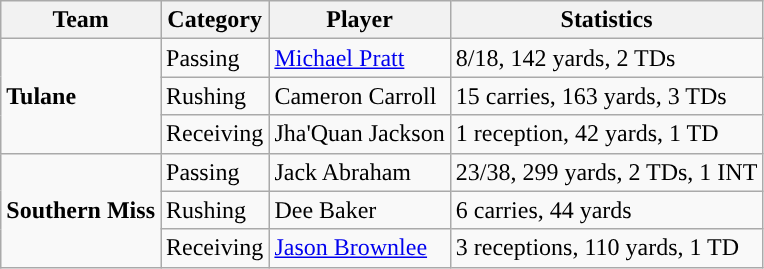<table class="wikitable" style="float: left;">
<tr>
<th>Team</th>
<th>Category</th>
<th>Player</th>
<th>Statistics</th>
</tr>
<tr>
<td rowspan=3><strong>Tulane</strong></td>
<td>Passing</td>
<td><a href='#'>Michael Pratt</a></td>
<td>8/18, 142 yards, 2 TDs</td>
</tr>
<tr>
<td>Rushing</td>
<td>Cameron Carroll</td>
<td>15 carries, 163 yards, 3 TDs</td>
</tr>
<tr>
<td>Receiving</td>
<td>Jha'Quan Jackson</td>
<td>1 reception, 42 yards, 1 TD</td>
</tr>
<tr>
<td rowspan=3><strong>Southern Miss</strong></td>
<td>Passing</td>
<td>Jack Abraham</td>
<td>23/38, 299 yards, 2 TDs, 1 INT</td>
</tr>
<tr>
<td>Rushing</td>
<td>Dee Baker</td>
<td>6 carries, 44 yards</td>
</tr>
<tr>
<td>Receiving</td>
<td><a href='#'>Jason Brownlee</a></td>
<td>3 receptions, 110 yards, 1 TD</td>
</tr>
</table>
